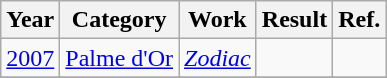<table class="wikitable plainrowheaders">
<tr>
<th scope="col">Year</th>
<th scope="col">Category</th>
<th scope="col">Work</th>
<th scope="col">Result</th>
<th scope="col">Ref.</th>
</tr>
<tr>
<td style="text-align:center"><a href='#'>2007</a></td>
<td><a href='#'>Palme d'Or</a></td>
<td><em><a href='#'>Zodiac</a></em></td>
<td></td>
<td></td>
</tr>
<tr>
</tr>
</table>
